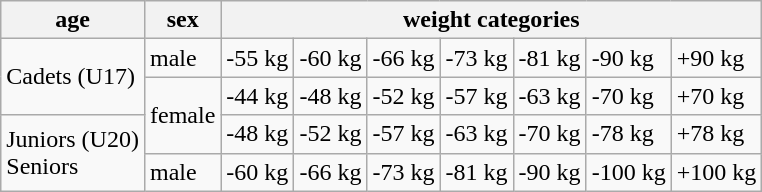<table class="wikitable">
<tr>
<th>age</th>
<th>sex</th>
<th colspan="7" style="text-align: center;">weight categories</th>
</tr>
<tr>
<td rowspan="2">Cadets (U17)</td>
<td>male</td>
<td>-55 kg</td>
<td>-60 kg</td>
<td>-66 kg</td>
<td>-73 kg</td>
<td>-81 kg</td>
<td>-90 kg</td>
<td>+90 kg</td>
</tr>
<tr>
<td rowspan="2">female</td>
<td>-44 kg</td>
<td>-48 kg</td>
<td>-52 kg</td>
<td>-57 kg</td>
<td>-63 kg</td>
<td>-70 kg</td>
<td>+70 kg</td>
</tr>
<tr>
<td rowspan="2">Juniors (U20) <br> Seniors</td>
<td>-48 kg</td>
<td>-52 kg</td>
<td>-57 kg</td>
<td>-63 kg</td>
<td>-70 kg</td>
<td>-78 kg</td>
<td>+78 kg</td>
</tr>
<tr>
<td>male</td>
<td>-60 kg</td>
<td>-66 kg</td>
<td>-73 kg</td>
<td>-81 kg</td>
<td>-90 kg</td>
<td>-100 kg</td>
<td>+100 kg</td>
</tr>
</table>
